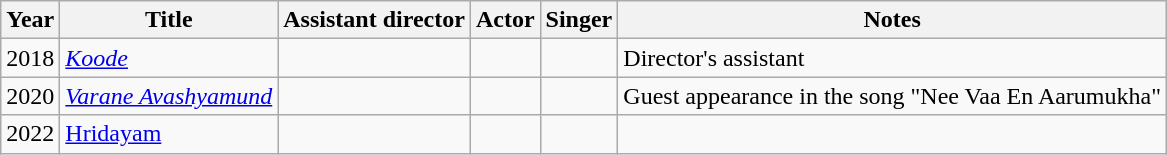<table class="wikitable sortable plainrowheaders">
<tr>
<th scope="col">Year</th>
<th scope="col">Title</th>
<th>Assistant director</th>
<th>Actor</th>
<th>Singer</th>
<th scope="col" class="unsortable">Notes</th>
</tr>
<tr>
<td>2018</td>
<td><em><a href='#'>Koode</a></em></td>
<td></td>
<td></td>
<td></td>
<td>Director's assistant</td>
</tr>
<tr>
<td>2020</td>
<td><em><a href='#'>Varane Avashyamund</a></em></td>
<td></td>
<td></td>
<td></td>
<td>Guest appearance in the song "Nee Vaa En Aarumukha"</td>
</tr>
<tr>
<td>2022</td>
<td><a href='#'>Hridayam</a></td>
<td></td>
<td></td>
<td></td>
</tr>
</table>
